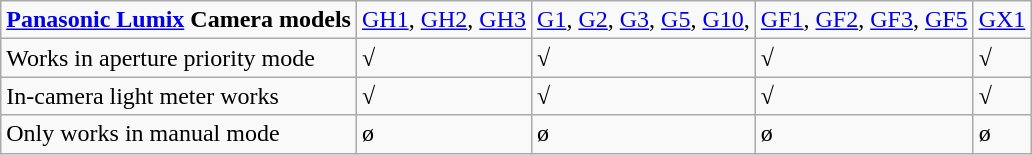<table class="wikitable">
<tr>
<td><strong><a href='#'>Panasonic Lumix</a> Camera models</strong></td>
<td><a href='#'>GH1</a>, <a href='#'>GH2</a>, <a href='#'>GH3</a></td>
<td><a href='#'>G1</a>, <a href='#'>G2</a>, <a href='#'>G3</a>, <a href='#'>G5</a>, <a href='#'>G10</a>,</td>
<td><a href='#'>GF1</a>, <a href='#'>GF2</a>, <a href='#'>GF3</a>, <a href='#'>GF5</a></td>
<td><a href='#'>GX1</a></td>
</tr>
<tr>
<td>Works in aperture priority mode</td>
<td>√</td>
<td>√</td>
<td>√</td>
<td>√</td>
</tr>
<tr>
<td>In-camera light meter works</td>
<td>√</td>
<td>√</td>
<td>√</td>
<td>√</td>
</tr>
<tr>
<td>Only works in manual mode</td>
<td>ø</td>
<td>ø</td>
<td>ø</td>
<td>ø</td>
</tr>
</table>
